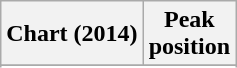<table class="wikitable sortable plainrowheaders">
<tr>
<th scope="col">Chart (2014)</th>
<th scope="col">Peak<br>position</th>
</tr>
<tr>
</tr>
<tr>
</tr>
<tr>
</tr>
<tr>
</tr>
<tr>
</tr>
<tr>
</tr>
</table>
